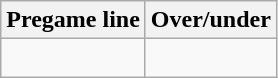<table class="wikitable">
<tr align="center">
<th style=>Pregame line</th>
<th style=>Over/under</th>
</tr>
<tr align="center">
<td> </td>
<td> </td>
</tr>
</table>
